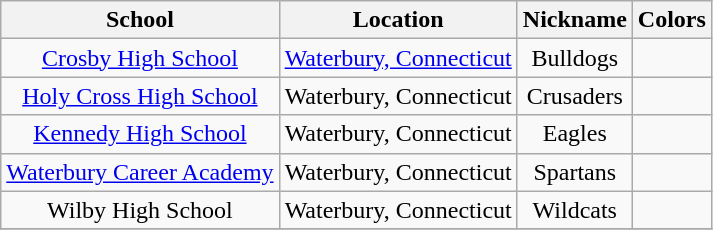<table class="wikitable sortable" style="text-align:center">
<tr>
<th>School</th>
<th>Location</th>
<th>Nickname</th>
<th>Colors</th>
</tr>
<tr>
<td><a href='#'>Crosby High School</a></td>
<td><a href='#'>Waterbury, Connecticut</a></td>
<td>Bulldogs</td>
<td> </td>
</tr>
<tr>
<td><a href='#'>Holy Cross High School</a></td>
<td>Waterbury, Connecticut</td>
<td>Crusaders</td>
<td>  </td>
</tr>
<tr>
<td><a href='#'>Kennedy High School</a></td>
<td>Waterbury, Connecticut</td>
<td>Eagles</td>
<td> </td>
</tr>
<tr>
<td><a href='#'>Waterbury Career Academy</a></td>
<td>Waterbury, Connecticut</td>
<td>Spartans</td>
<td> </td>
</tr>
<tr>
<td>Wilby High School</td>
<td>Waterbury, Connecticut</td>
<td>Wildcats</td>
<td> </td>
</tr>
<tr>
</tr>
</table>
